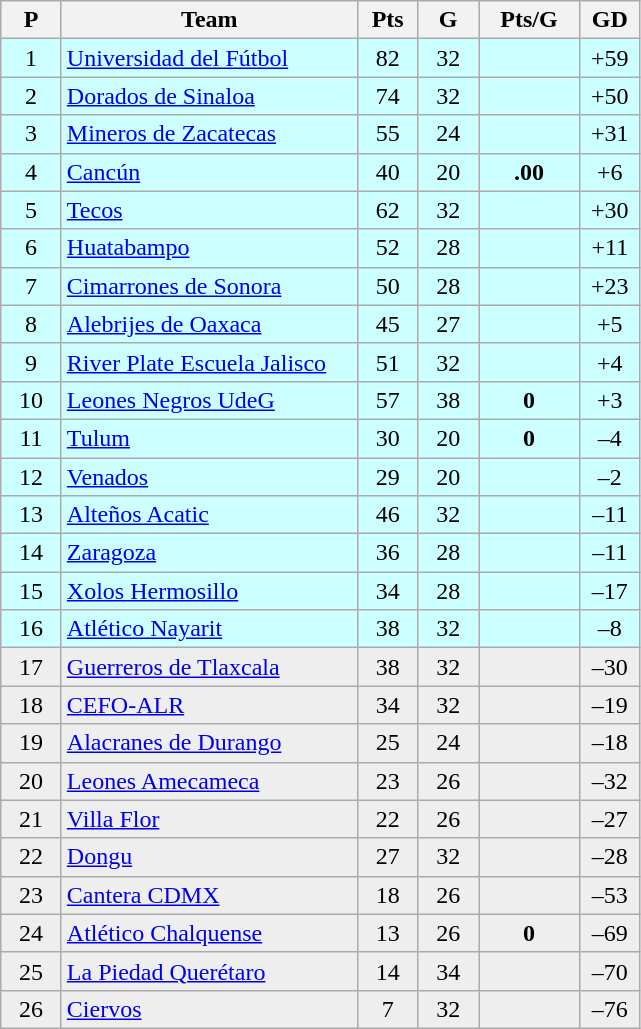<table class="wikitable" style="text-align: center;">
<tr>
<th width=33>P</th>
<th width=190>Team</th>
<th width=33>Pts</th>
<th width=33>G</th>
<th width=60>Pts/G</th>
<th width=33>GD</th>
</tr>
<tr bgcolor=#CCFFFF>
<td>1</td>
<td align=left><a href='#'>Universidad del Fútbol</a></td>
<td>82</td>
<td>32</td>
<td><strong></strong></td>
<td>+59</td>
</tr>
<tr bgcolor=#CCFFFF>
<td>2</td>
<td align=left><a href='#'>Dorados de Sinaloa</a></td>
<td>74</td>
<td>32</td>
<td><strong></strong></td>
<td>+50</td>
</tr>
<tr bgcolor=#CCFFFF>
<td>3</td>
<td align=left><a href='#'>Mineros de Zacatecas</a></td>
<td>55</td>
<td>24</td>
<td><strong></strong></td>
<td>+31</td>
</tr>
<tr bgcolor=#CCFFFF>
<td>4</td>
<td align=left><a href='#'>Cancún</a></td>
<td>40</td>
<td>20</td>
<td><strong>.00</strong></td>
<td>+6</td>
</tr>
<tr bgcolor=#CCFFFF>
<td>5</td>
<td align=left><a href='#'>Tecos</a></td>
<td>62</td>
<td>32</td>
<td><strong></strong></td>
<td>+30</td>
</tr>
<tr bgcolor=#CCFFFF>
<td>6</td>
<td align=left><a href='#'>Huatabampo</a></td>
<td>52</td>
<td>28</td>
<td><strong></strong></td>
<td>+11</td>
</tr>
<tr bgcolor=#CCFFFF>
<td>7</td>
<td align=left><a href='#'>Cimarrones de Sonora</a></td>
<td>50</td>
<td>28</td>
<td><strong></strong></td>
<td>+23</td>
</tr>
<tr bgcolor=#CCFFFF>
<td>8</td>
<td align=left><a href='#'>Alebrijes de Oaxaca</a></td>
<td>45</td>
<td>27</td>
<td><strong></strong></td>
<td>+5</td>
</tr>
<tr bgcolor=#CCFFFF>
<td>9</td>
<td align=left><a href='#'>River Plate Escuela Jalisco</a></td>
<td>51</td>
<td>32</td>
<td><strong></strong></td>
<td>+4</td>
</tr>
<tr bgcolor=#CCFFFF>
<td>10</td>
<td align=left><a href='#'>Leones Negros UdeG</a></td>
<td>57</td>
<td>38</td>
<td><strong>0</strong></td>
<td>+3</td>
</tr>
<tr bgcolor=#CCFFFF>
<td>11</td>
<td align=left><a href='#'>Tulum</a></td>
<td>30</td>
<td>20</td>
<td><strong>0</strong></td>
<td>–4</td>
</tr>
<tr bgcolor=#CCFFFF>
<td>12</td>
<td align=left><a href='#'>Venados</a></td>
<td>29</td>
<td>20</td>
<td><strong></strong></td>
<td>–2</td>
</tr>
<tr bgcolor=#CCFFFF>
<td>13</td>
<td align=left><a href='#'>Alteños Acatic</a></td>
<td>46</td>
<td>32</td>
<td><strong></strong></td>
<td>–11</td>
</tr>
<tr bgcolor=#CCFFFF>
<td>14</td>
<td align=left><a href='#'>Zaragoza</a></td>
<td>36</td>
<td>28</td>
<td><strong></strong></td>
<td>–11</td>
</tr>
<tr bgcolor=#CCFFFF>
<td>15</td>
<td align=left><a href='#'>Xolos Hermosillo</a></td>
<td>34</td>
<td>28</td>
<td><strong></strong></td>
<td>–17</td>
</tr>
<tr bgcolor=#CCFFFF>
<td>16</td>
<td align=left><a href='#'>Atlético Nayarit</a></td>
<td>38</td>
<td>32</td>
<td><strong></strong></td>
<td>–8</td>
</tr>
<tr bgcolor=#EEEEEE>
<td>17</td>
<td align=left><a href='#'>Guerreros de Tlaxcala</a></td>
<td>38</td>
<td>32</td>
<td><strong></strong></td>
<td>–30</td>
</tr>
<tr bgcolor=#EEEEEE>
<td>18</td>
<td align=left><a href='#'>CEFO-ALR</a></td>
<td>34</td>
<td>32</td>
<td><strong></strong></td>
<td>–19</td>
</tr>
<tr bgcolor=#EEEEEE>
<td>19</td>
<td align=left><a href='#'>Alacranes de Durango</a></td>
<td>25</td>
<td>24</td>
<td><strong></strong></td>
<td>–18</td>
</tr>
<tr bgcolor=#EEEEEE>
<td>20</td>
<td align=left><a href='#'>Leones Amecameca</a></td>
<td>23</td>
<td>26</td>
<td><strong></strong></td>
<td>–32</td>
</tr>
<tr bgcolor=#EEEEEE>
<td>21</td>
<td align=left><a href='#'>Villa Flor</a></td>
<td>22</td>
<td>26</td>
<td><strong></strong></td>
<td>–27</td>
</tr>
<tr bgcolor=#EEEEEE>
<td>22</td>
<td align=left><a href='#'>Dongu</a></td>
<td>27</td>
<td>32</td>
<td><strong></strong></td>
<td>–28</td>
</tr>
<tr bgcolor=#EEEEEE>
<td>23</td>
<td align=left><a href='#'>Cantera CDMX</a></td>
<td>18</td>
<td>26</td>
<td><strong></strong></td>
<td>–53</td>
</tr>
<tr bgcolor=#EEEEEE>
<td>24</td>
<td align=left><a href='#'>Atlético Chalquense</a></td>
<td>13</td>
<td>26</td>
<td><strong>0</strong></td>
<td>–69</td>
</tr>
<tr bgcolor=#EEEEEE>
<td>25</td>
<td align=left><a href='#'>La Piedad Querétaro</a></td>
<td>14</td>
<td>34</td>
<td><strong></strong></td>
<td>–70</td>
</tr>
<tr bgcolor=#EEEEEE>
<td>26</td>
<td align=left><a href='#'>Ciervos</a></td>
<td>7</td>
<td>32</td>
<td><strong></strong></td>
<td>–76</td>
</tr>
</table>
